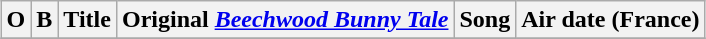<table class="wikitable plainrowheaders" border="1" style="margin:auto; background:white;">
<tr>
<th>O</th>
<th>B</th>
<th>Title </th>
<th>Original <em><a href='#'>Beechwood Bunny Tale</a></em></th>
<th>Song</th>
<th>Air date (France)</th>
</tr>
<tr>
</tr>
</table>
